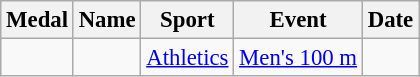<table class="wikitable sortable"  style="font-size:95%">
<tr>
<th>Medal</th>
<th>Name</th>
<th>Sport</th>
<th>Event</th>
<th>Date</th>
</tr>
<tr>
<td></td>
<td></td>
<td><a href='#'>Athletics</a></td>
<td><a href='#'>Men's 100 m</a></td>
<td></td>
</tr>
</table>
